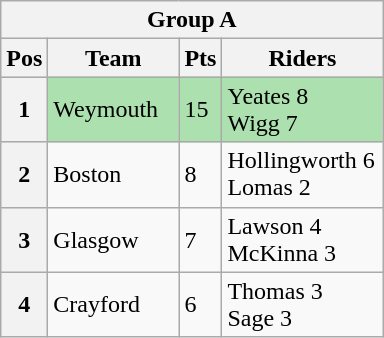<table class="wikitable">
<tr>
<th colspan="4">Group A</th>
</tr>
<tr>
<th width=20>Pos</th>
<th width=80>Team</th>
<th width=20>Pts</th>
<th width=100>Riders</th>
</tr>
<tr style="background:#ACE1AF;">
<th>1</th>
<td>Weymouth</td>
<td>15</td>
<td>Yeates 8<br>Wigg 7</td>
</tr>
<tr>
<th>2</th>
<td>Boston</td>
<td>8</td>
<td>Hollingworth 6<br>Lomas 2</td>
</tr>
<tr>
<th>3</th>
<td>Glasgow</td>
<td>7</td>
<td>Lawson 4<br>McKinna 3</td>
</tr>
<tr>
<th>4</th>
<td>Crayford</td>
<td>6</td>
<td>Thomas 3<br>Sage 3</td>
</tr>
</table>
